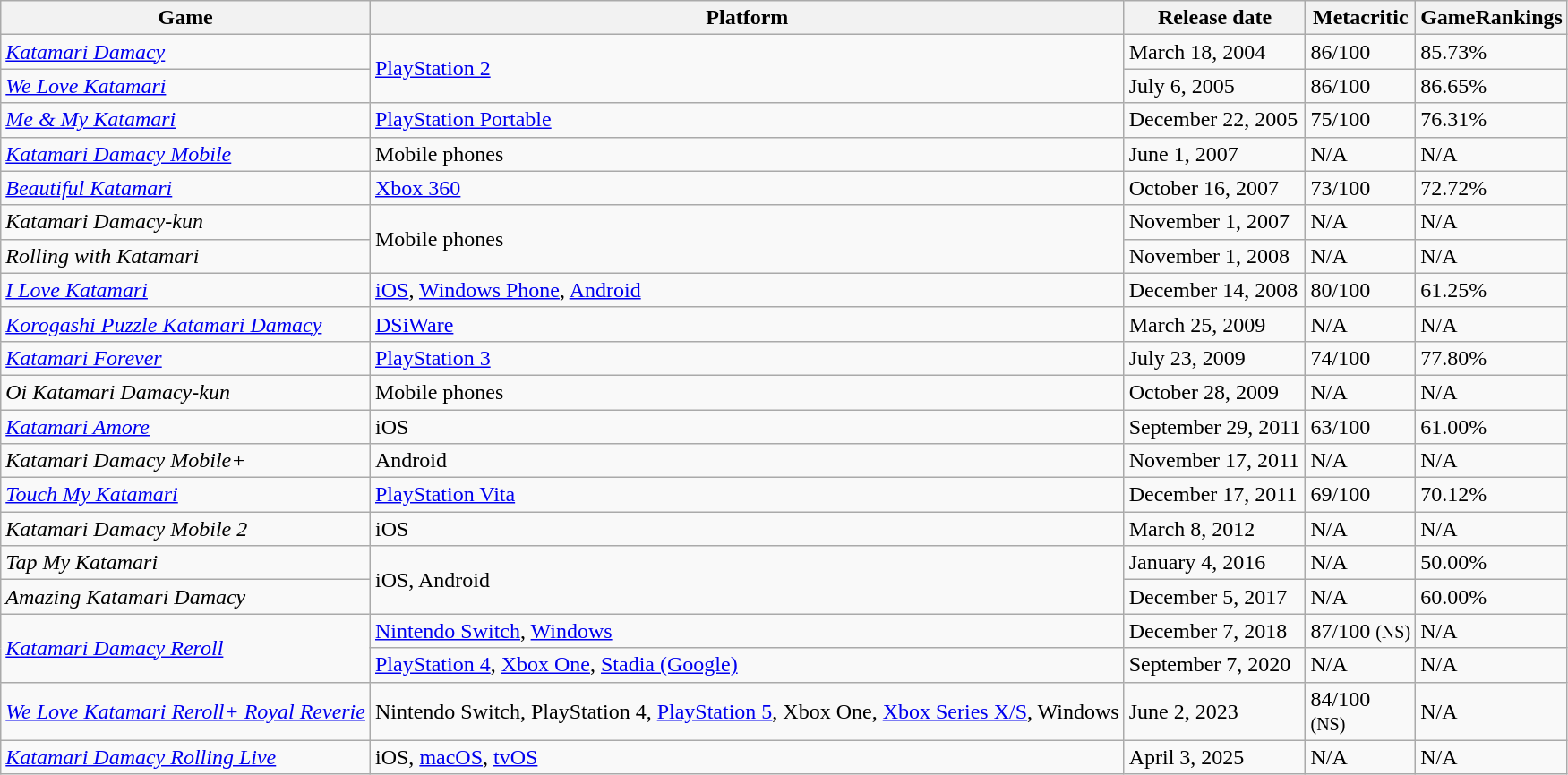<table class="wikitable sortable">
<tr>
<th>Game</th>
<th>Platform</th>
<th>Release date</th>
<th>Metacritic</th>
<th>GameRankings</th>
</tr>
<tr>
<td><em><a href='#'>Katamari Damacy</a></em></td>
<td rowspan="2"><a href='#'>PlayStation 2</a></td>
<td>March 18, 2004</td>
<td>86/100</td>
<td>85.73%</td>
</tr>
<tr>
<td><em><a href='#'>We Love Katamari</a></em></td>
<td>July 6, 2005</td>
<td>86/100</td>
<td>86.65%</td>
</tr>
<tr>
<td><em><a href='#'>Me & My Katamari</a></em></td>
<td><a href='#'>PlayStation Portable</a></td>
<td>December 22, 2005</td>
<td>75/100</td>
<td>76.31%</td>
</tr>
<tr>
<td><em><a href='#'>Katamari Damacy Mobile</a></em></td>
<td>Mobile phones</td>
<td>June 1, 2007</td>
<td>N/A</td>
<td>N/A</td>
</tr>
<tr>
<td><em><a href='#'>Beautiful Katamari</a></em></td>
<td><a href='#'>Xbox 360</a></td>
<td>October 16, 2007</td>
<td>73/100</td>
<td>72.72%</td>
</tr>
<tr>
<td><em>Katamari Damacy-kun</em></td>
<td rowspan="2">Mobile phones</td>
<td>November 1, 2007</td>
<td>N/A</td>
<td>N/A</td>
</tr>
<tr>
<td><em>Rolling with Katamari</em></td>
<td>November 1, 2008</td>
<td>N/A</td>
<td>N/A</td>
</tr>
<tr>
<td><em><a href='#'>I Love Katamari</a></em></td>
<td><a href='#'>iOS</a>, <a href='#'>Windows Phone</a>, <a href='#'>Android</a></td>
<td>December 14, 2008</td>
<td>80/100</td>
<td>61.25%</td>
</tr>
<tr>
<td><em><a href='#'>Korogashi Puzzle Katamari Damacy</a></em></td>
<td><a href='#'>DSiWare</a></td>
<td>March 25, 2009</td>
<td>N/A</td>
<td>N/A</td>
</tr>
<tr>
<td><em><a href='#'>Katamari Forever</a></em></td>
<td><a href='#'>PlayStation 3</a></td>
<td>July 23, 2009</td>
<td>74/100</td>
<td>77.80%</td>
</tr>
<tr>
<td><em>Oi Katamari Damacy-kun</em></td>
<td>Mobile phones</td>
<td>October 28, 2009</td>
<td>N/A</td>
<td>N/A</td>
</tr>
<tr>
<td><em><a href='#'>Katamari Amore</a></em></td>
<td>iOS</td>
<td>September 29, 2011</td>
<td>63/100</td>
<td>61.00% </td>
</tr>
<tr>
<td><em>Katamari Damacy Mobile+</em></td>
<td>Android</td>
<td>November 17, 2011</td>
<td>N/A</td>
<td>N/A</td>
</tr>
<tr>
<td><em><a href='#'>Touch My Katamari</a></em></td>
<td><a href='#'>PlayStation Vita</a></td>
<td>December 17, 2011</td>
<td>69/100</td>
<td>70.12%</td>
</tr>
<tr>
<td><em>Katamari Damacy Mobile 2</em></td>
<td>iOS</td>
<td>March 8, 2012 </td>
<td>N/A</td>
<td>N/A</td>
</tr>
<tr>
<td><em>Tap My Katamari</em></td>
<td rowspan="2">iOS, Android</td>
<td>January 4, 2016</td>
<td>N/A</td>
<td>50.00%</td>
</tr>
<tr>
<td><em>Amazing Katamari Damacy</em></td>
<td>December 5, 2017</td>
<td>N/A</td>
<td>60.00%</td>
</tr>
<tr>
<td rowspan=2><em><a href='#'>Katamari Damacy Reroll</a></em></td>
<td><a href='#'>Nintendo Switch</a>, <a href='#'>Windows</a></td>
<td>December 7, 2018</td>
<td>87/100 <small>(NS)</small></td>
<td>N/A</td>
</tr>
<tr>
<td><a href='#'>PlayStation 4</a>, <a href='#'>Xbox One</a>, <a href='#'>Stadia (Google)</a></td>
<td 2020 November 20,>September 7, 2020</td>
<td>N/A</td>
<td>N/A</td>
</tr>
<tr>
<td><em><a href='#'>We Love Katamari Reroll+ Royal Reverie</a></em></td>
<td>Nintendo Switch, PlayStation 4, <a href='#'>PlayStation 5</a>, Xbox One, <a href='#'>Xbox Series X/S</a>, Windows</td>
<td>June 2, 2023</td>
<td>84/100 <br><small>(NS)</small></td>
<td>N/A</td>
</tr>
<tr>
<td><em><a href='#'>Katamari Damacy Rolling Live</a></em></td>
<td>iOS, <a href='#'>macOS</a>, <a href='#'>tvOS</a></td>
<td>April 3, 2025</td>
<td>N/A</td>
<td>N/A</td>
</tr>
</table>
